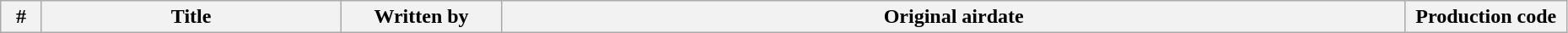<table class="wikitable plainrowheaders" style="width:98%;">
<tr>
<th width=25>#</th>
<th>Title</th>
<th width="120">Written by</th>
<th>Original airdate</th>
<th width="120">Production code<br>






















</th>
</tr>
</table>
